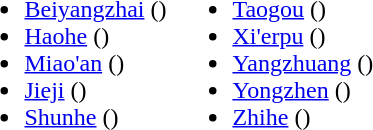<table>
<tr>
<td valign="top"><br><ul><li><a href='#'>Beiyangzhai</a> ()</li><li><a href='#'>Haohe</a> ()</li><li><a href='#'>Miao'an</a> ()</li><li><a href='#'>Jieji</a> ()</li><li><a href='#'>Shunhe</a> ()</li></ul></td>
<td valign="top"><br><ul><li><a href='#'>Taogou</a> ()</li><li><a href='#'>Xi'erpu</a> ()</li><li><a href='#'>Yangzhuang</a> ()</li><li><a href='#'>Yongzhen</a> ()</li><li><a href='#'>Zhihe</a> ()</li></ul></td>
</tr>
</table>
